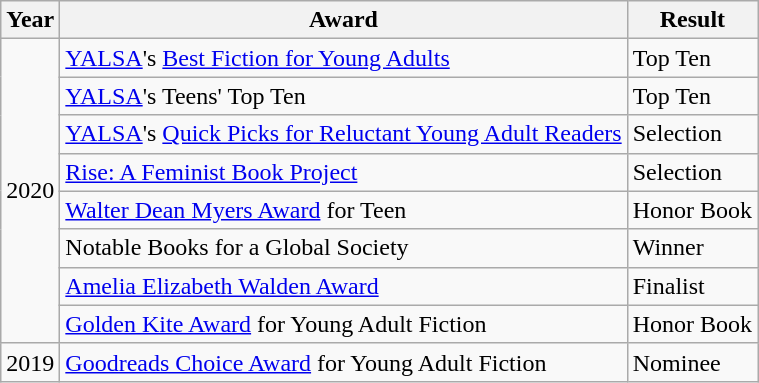<table class="wikitable sortable">
<tr>
<th>Year</th>
<th>Award</th>
<th>Result</th>
</tr>
<tr>
<td rowspan="8">2020</td>
<td><a href='#'>YALSA</a>'s <a href='#'>Best Fiction for Young Adults</a></td>
<td>Top Ten </td>
</tr>
<tr>
<td><a href='#'>YALSA</a>'s Teens' Top Ten</td>
<td>Top Ten </td>
</tr>
<tr>
<td><a href='#'>YALSA</a>'s <a href='#'>Quick Picks for Reluctant Young Adult Readers</a></td>
<td>Selection </td>
</tr>
<tr>
<td><a href='#'>Rise: A Feminist Book Project</a></td>
<td>Selection </td>
</tr>
<tr>
<td><a href='#'>Walter Dean Myers Award</a> for Teen</td>
<td>Honor Book </td>
</tr>
<tr>
<td>Notable Books for a Global Society</td>
<td>Winner </td>
</tr>
<tr>
<td><a href='#'>Amelia Elizabeth Walden Award</a></td>
<td>Finalist </td>
</tr>
<tr>
<td><a href='#'>Golden Kite Award</a> for Young Adult Fiction</td>
<td>Honor Book </td>
</tr>
<tr>
<td>2019</td>
<td><a href='#'>Goodreads Choice Award</a> for Young Adult Fiction</td>
<td>Nominee </td>
</tr>
</table>
